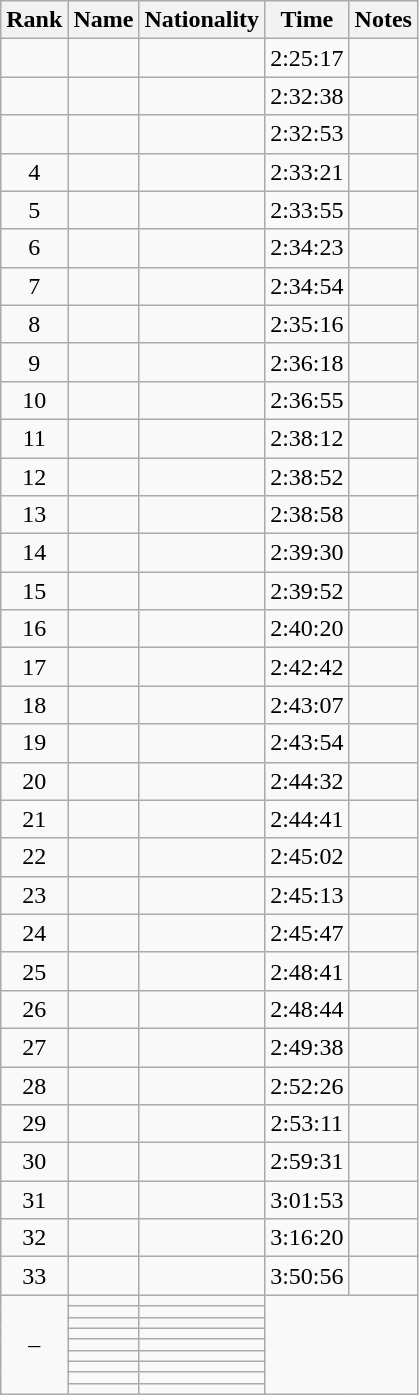<table class="wikitable sortable" style="text-align:center">
<tr>
<th scope="col">Rank</th>
<th scope="col">Name</th>
<th scope="col">Nationality</th>
<th scope="col">Time</th>
<th scope="col">Notes</th>
</tr>
<tr>
<td scope="row"></td>
<td align=left></td>
<td align=left></td>
<td>2:25:17</td>
<td></td>
</tr>
<tr>
<td scope="row"></td>
<td align=left></td>
<td align=left></td>
<td>2:32:38</td>
<td></td>
</tr>
<tr>
<td scope="row"></td>
<td align=left></td>
<td align=left></td>
<td>2:32:53</td>
<td></td>
</tr>
<tr>
<td scope="row">4</td>
<td align=left></td>
<td align=left></td>
<td>2:33:21</td>
<td></td>
</tr>
<tr>
<td scope="row">5</td>
<td align=left></td>
<td align=left></td>
<td>2:33:55</td>
<td></td>
</tr>
<tr>
<td scope="row">6</td>
<td align=left></td>
<td align=left></td>
<td>2:34:23</td>
<td></td>
</tr>
<tr>
<td scope="row">7</td>
<td align=left></td>
<td align=left></td>
<td>2:34:54</td>
<td></td>
</tr>
<tr>
<td scope="row">8</td>
<td align=left></td>
<td align=left></td>
<td>2:35:16</td>
<td></td>
</tr>
<tr>
<td scope="row">9</td>
<td align=left></td>
<td align=left></td>
<td>2:36:18</td>
<td></td>
</tr>
<tr>
<td scope="row">10</td>
<td align=left></td>
<td align=left></td>
<td>2:36:55</td>
<td></td>
</tr>
<tr>
<td scope="row">11</td>
<td align=left></td>
<td align=left></td>
<td>2:38:12</td>
<td></td>
</tr>
<tr>
<td scope="row">12</td>
<td align=left></td>
<td align=left></td>
<td>2:38:52</td>
<td></td>
</tr>
<tr>
<td scope="row">13</td>
<td align=left></td>
<td align=left></td>
<td>2:38:58</td>
<td></td>
</tr>
<tr>
<td scope="row">14</td>
<td align=left></td>
<td align=left></td>
<td>2:39:30</td>
<td></td>
</tr>
<tr>
<td scope="row">15</td>
<td align=left></td>
<td align=left></td>
<td>2:39:52</td>
<td></td>
</tr>
<tr>
<td scope="row">16</td>
<td align=left></td>
<td align=left></td>
<td>2:40:20</td>
<td></td>
</tr>
<tr>
<td scope="row">17</td>
<td align=left></td>
<td align=left></td>
<td>2:42:42</td>
<td></td>
</tr>
<tr>
<td scope="row">18</td>
<td align=left></td>
<td align=left></td>
<td>2:43:07</td>
<td></td>
</tr>
<tr>
<td scope="row">19</td>
<td align=left></td>
<td align=left></td>
<td>2:43:54</td>
<td></td>
</tr>
<tr>
<td scope="row">20</td>
<td align=left></td>
<td align=left></td>
<td>2:44:32</td>
<td></td>
</tr>
<tr>
<td scope="row">21</td>
<td align=left></td>
<td align=left></td>
<td>2:44:41</td>
<td></td>
</tr>
<tr>
<td scope="row">22</td>
<td align=left></td>
<td align=left></td>
<td>2:45:02</td>
<td></td>
</tr>
<tr>
<td scope="row">23</td>
<td align=left></td>
<td align=left></td>
<td>2:45:13</td>
<td></td>
</tr>
<tr>
<td scope="row">24</td>
<td align=left></td>
<td align=left></td>
<td>2:45:47</td>
<td></td>
</tr>
<tr>
<td scope="row">25</td>
<td align=left></td>
<td align=left></td>
<td>2:48:41</td>
<td></td>
</tr>
<tr>
<td scope="row">26</td>
<td align=left></td>
<td align=left></td>
<td>2:48:44</td>
<td></td>
</tr>
<tr>
<td scope="row">27</td>
<td align=left></td>
<td align=left></td>
<td>2:49:38</td>
<td></td>
</tr>
<tr>
<td scope="row">28</td>
<td align=left></td>
<td align=left></td>
<td>2:52:26</td>
<td></td>
</tr>
<tr>
<td scope="row">29</td>
<td align=left></td>
<td align=left></td>
<td>2:53:11</td>
<td></td>
</tr>
<tr>
<td scope="row">30</td>
<td align=left></td>
<td align=left></td>
<td>2:59:31</td>
<td></td>
</tr>
<tr>
<td scope="row">31</td>
<td align=left></td>
<td align=left></td>
<td>3:01:53</td>
<td></td>
</tr>
<tr>
<td scope="row">32</td>
<td align=left></td>
<td align=left></td>
<td>3:16:20</td>
<td></td>
</tr>
<tr>
<td scope="row">33</td>
<td align=left></td>
<td align=left></td>
<td>3:50:56</td>
<td></td>
</tr>
<tr>
<td scope="row" rowspan=9>–</td>
<td align=left></td>
<td align=left></td>
<td rowspan=9 colspan=2></td>
</tr>
<tr>
<td align=left></td>
<td align=left></td>
</tr>
<tr>
<td align=left></td>
<td align=left></td>
</tr>
<tr>
<td align=left></td>
<td align=left></td>
</tr>
<tr>
<td align=left></td>
<td align=left></td>
</tr>
<tr>
<td align=left></td>
<td align=left></td>
</tr>
<tr>
<td align=left></td>
<td align=left></td>
</tr>
<tr>
<td align=left></td>
<td align=left></td>
</tr>
<tr>
<td align=left></td>
<td align=left></td>
</tr>
</table>
